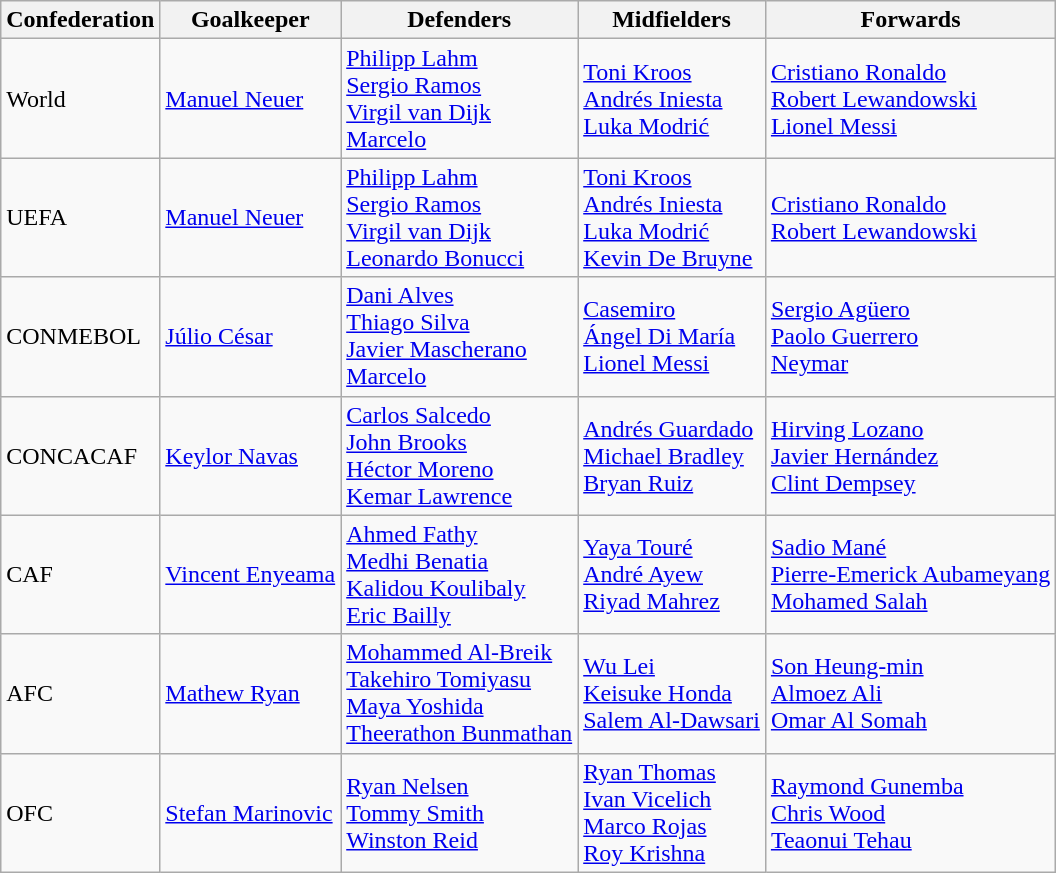<table class="wikitable">
<tr>
<th>Confederation</th>
<th>Goalkeeper</th>
<th>Defenders</th>
<th>Midfielders</th>
<th>Forwards</th>
</tr>
<tr>
<td>World</td>
<td> <a href='#'>Manuel Neuer</a></td>
<td style="text-align:left;"> <a href='#'>Philipp Lahm</a><br> <a href='#'>Sergio Ramos</a><br> <a href='#'>Virgil van Dijk</a><br> <a href='#'>Marcelo</a></td>
<td style="text-align:left;"> <a href='#'>Toni Kroos</a><br> <a href='#'>Andrés Iniesta</a><br> <a href='#'>Luka Modrić</a></td>
<td style="text-align:left;"> <a href='#'>Cristiano Ronaldo</a><br> <a href='#'>Robert Lewandowski</a><br> <a href='#'>Lionel Messi</a></td>
</tr>
<tr>
<td>UEFA</td>
<td> <a href='#'>Manuel Neuer</a></td>
<td style="text-align:left;"> <a href='#'>Philipp Lahm</a><br> <a href='#'>Sergio Ramos</a><br> <a href='#'>Virgil van Dijk</a><br> <a href='#'>Leonardo Bonucci</a></td>
<td style="text-align:left;"> <a href='#'>Toni Kroos</a><br> <a href='#'>Andrés Iniesta</a><br> <a href='#'>Luka Modrić</a><br> <a href='#'>Kevin De Bruyne</a></td>
<td style="text-align:left;"> <a href='#'>Cristiano Ronaldo</a><br> <a href='#'>Robert Lewandowski</a></td>
</tr>
<tr>
<td>CONMEBOL</td>
<td> <a href='#'>Júlio César</a></td>
<td style="text-align:left;"> <a href='#'>Dani Alves</a><br> <a href='#'>Thiago Silva</a><br> <a href='#'>Javier Mascherano</a><br> <a href='#'>Marcelo</a></td>
<td style="text-align:left;"> <a href='#'>Casemiro</a><br> <a href='#'>Ángel Di María</a><br> <a href='#'>Lionel Messi</a></td>
<td style="text-align:left;"> <a href='#'>Sergio Agüero</a><br> <a href='#'>Paolo Guerrero</a><br> <a href='#'>Neymar</a></td>
</tr>
<tr>
<td>CONCACAF</td>
<td> <a href='#'>Keylor Navas</a></td>
<td style="text-align:left;"> <a href='#'>Carlos Salcedo</a><br> <a href='#'>John Brooks</a><br> <a href='#'>Héctor Moreno</a><br> <a href='#'>Kemar Lawrence</a></td>
<td style="text-align:left;"> <a href='#'>Andrés Guardado</a><br> <a href='#'>Michael Bradley</a><br> <a href='#'>Bryan Ruiz</a></td>
<td style="text-align:left;"> <a href='#'>Hirving Lozano</a><br> <a href='#'>Javier Hernández</a><br> <a href='#'>Clint Dempsey</a></td>
</tr>
<tr>
<td>CAF</td>
<td> <a href='#'>Vincent Enyeama</a></td>
<td style="text-align:left;"> <a href='#'>Ahmed Fathy</a><br> <a href='#'>Medhi Benatia</a><br> <a href='#'>Kalidou Koulibaly</a><br> <a href='#'>Eric Bailly</a></td>
<td style="text-align:left;"> <a href='#'>Yaya Touré</a><br> <a href='#'>André Ayew</a><br> <a href='#'>Riyad Mahrez</a></td>
<td style="text-align:left;"> <a href='#'>Sadio Mané</a><br> <a href='#'>Pierre-Emerick Aubameyang</a><br> <a href='#'>Mohamed Salah</a></td>
</tr>
<tr>
<td>AFC</td>
<td> <a href='#'>Mathew Ryan</a></td>
<td style="text-align:left;"> <a href='#'>Mohammed Al-Breik</a><br> <a href='#'>Takehiro Tomiyasu</a><br> <a href='#'>Maya Yoshida</a><br> <a href='#'>Theerathon Bunmathan</a></td>
<td style="text-align:left;"> <a href='#'>Wu Lei</a><br> <a href='#'>Keisuke Honda</a><br> <a href='#'>Salem Al-Dawsari</a></td>
<td style="text-align:left;"> <a href='#'>Son Heung-min</a><br> <a href='#'>Almoez Ali</a><br> <a href='#'>Omar Al Somah</a></td>
</tr>
<tr>
<td>OFC</td>
<td> <a href='#'>Stefan Marinovic</a></td>
<td style="text-align:left;"> <a href='#'>Ryan Nelsen</a><br> <a href='#'>Tommy Smith</a><br> <a href='#'>Winston Reid</a></td>
<td style="text-align:left;"> <a href='#'>Ryan Thomas</a><br> <a href='#'>Ivan Vicelich</a><br> <a href='#'>Marco Rojas</a><br> <a href='#'>Roy Krishna</a></td>
<td style="text-align:left;"> <a href='#'>Raymond Gunemba</a><br> <a href='#'>Chris Wood</a><br> <a href='#'>Teaonui Tehau</a></td>
</tr>
</table>
